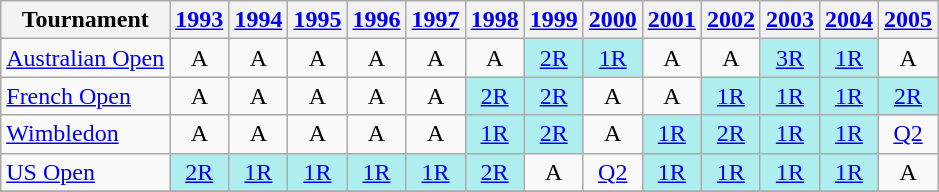<table class=wikitable style=text-align:center;>
<tr>
<th>Tournament</th>
<th><a href='#'>1993</a></th>
<th><a href='#'>1994</a></th>
<th><a href='#'>1995</a></th>
<th><a href='#'>1996</a></th>
<th><a href='#'>1997</a></th>
<th><a href='#'>1998</a></th>
<th><a href='#'>1999</a></th>
<th><a href='#'>2000</a></th>
<th><a href='#'>2001</a></th>
<th><a href='#'>2002</a></th>
<th><a href='#'>2003</a></th>
<th><a href='#'>2004</a></th>
<th><a href='#'>2005</a></th>
</tr>
<tr>
<td align=left><a href='#'>Australian Open</a></td>
<td>A</td>
<td>A</td>
<td>A</td>
<td>A</td>
<td>A</td>
<td>A</td>
<td bgcolor=afeeee><a href='#'>2R</a></td>
<td bgcolor=afeeee><a href='#'>1R</a></td>
<td>A</td>
<td>A</td>
<td bgcolor=afeeee><a href='#'>3R</a></td>
<td bgcolor=afeeee><a href='#'>1R</a></td>
<td>A</td>
</tr>
<tr>
<td align=left><a href='#'>French Open</a></td>
<td>A</td>
<td>A</td>
<td>A</td>
<td>A</td>
<td>A</td>
<td bgcolor=afeeee><a href='#'>2R</a></td>
<td bgcolor=afeeee><a href='#'>2R</a></td>
<td>A</td>
<td>A</td>
<td bgcolor=afeeee><a href='#'>1R</a></td>
<td bgcolor=afeeee><a href='#'>1R</a></td>
<td bgcolor=afeeee><a href='#'>1R</a></td>
<td bgcolor=afeeee><a href='#'>2R</a></td>
</tr>
<tr>
<td align=left><a href='#'>Wimbledon</a></td>
<td>A</td>
<td>A</td>
<td>A</td>
<td>A</td>
<td>A</td>
<td bgcolor=afeeee><a href='#'>1R</a></td>
<td bgcolor=afeeee><a href='#'>2R</a></td>
<td>A</td>
<td bgcolor=afeeee><a href='#'>1R</a></td>
<td bgcolor=afeeee><a href='#'>2R</a></td>
<td bgcolor=afeeee><a href='#'>1R</a></td>
<td bgcolor=afeeee><a href='#'>1R</a></td>
<td><a href='#'>Q2</a></td>
</tr>
<tr>
<td align=left><a href='#'>US Open</a></td>
<td bgcolor=afeeee><a href='#'>2R</a></td>
<td bgcolor=afeeee><a href='#'>1R</a></td>
<td bgcolor=afeeee><a href='#'>1R</a></td>
<td bgcolor=afeeee><a href='#'>1R</a></td>
<td bgcolor=afeeee><a href='#'>1R</a></td>
<td bgcolor=afeeee><a href='#'>2R</a></td>
<td>A</td>
<td><a href='#'>Q2</a></td>
<td bgcolor=afeeee><a href='#'>1R</a></td>
<td bgcolor=afeeee><a href='#'>1R</a></td>
<td bgcolor=afeeee><a href='#'>1R</a></td>
<td bgcolor=afeeee><a href='#'>1R</a></td>
<td>A</td>
</tr>
<tr>
</tr>
</table>
